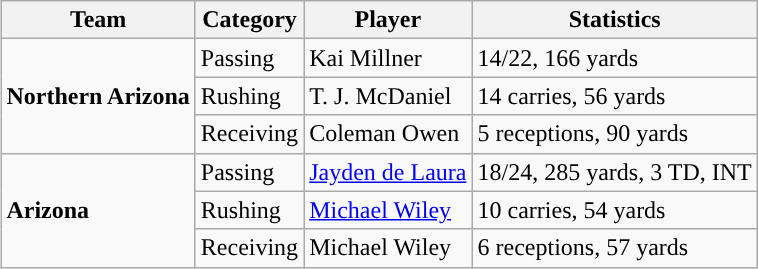<table class="wikitable" style="float: right;">
<tr>
<th>Team</th>
<th>Category</th>
<th>Player</th>
<th>Statistics</th>
</tr>
<tr>
<td rowspan=3><strong>Northern Arizona</strong></td>
<td>Passing</td>
<td>Kai Millner</td>
<td>14/22, 166 yards</td>
</tr>
<tr>
<td>Rushing</td>
<td>T. J. McDaniel</td>
<td>14 carries, 56 yards</td>
</tr>
<tr>
<td>Receiving</td>
<td>Coleman Owen</td>
<td>5 receptions, 90 yards</td>
</tr>
<tr>
<td rowspan=3><strong>Arizona</strong></td>
<td>Passing</td>
<td><a href='#'>Jayden de Laura</a></td>
<td>18/24, 285 yards, 3 TD, INT</td>
</tr>
<tr>
<td>Rushing</td>
<td><a href='#'>Michael Wiley</a></td>
<td>10 carries, 54 yards</td>
</tr>
<tr>
<td>Receiving</td>
<td>Michael Wiley</td>
<td>6 receptions, 57 yards</td>
</tr>
</table>
